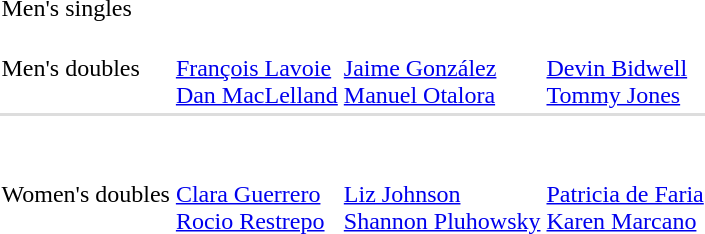<table>
<tr>
<td rowspan=2>Men's singles<br></td>
<td rowspan=2></td>
<td rowspan=2></td>
<td></td>
</tr>
<tr>
<td></td>
</tr>
<tr>
<td>Men's doubles<br></td>
<td><br><a href='#'>François Lavoie</a> <br><a href='#'>Dan MacLelland</a></td>
<td><br><a href='#'>Jaime González</a> <br><a href='#'>Manuel Otalora</a></td>
<td><br><a href='#'>Devin Bidwell</a><br><a href='#'>Tommy Jones</a></td>
</tr>
<tr bgcolor=#DDDDDD>
<td colspan=7></td>
</tr>
<tr>
<td rowspan=2><br></td>
<td rowspan=2></td>
<td rowspan=2></td>
<td></td>
</tr>
<tr>
<td></td>
</tr>
<tr>
<td>Women's doubles<br></td>
<td><br><a href='#'>Clara Guerrero</a> <br><a href='#'>Rocio Restrepo</a></td>
<td><br><a href='#'>Liz Johnson</a> <br><a href='#'>Shannon Pluhowsky</a></td>
<td><br><a href='#'>Patricia de Faria</a><br><a href='#'>Karen Marcano</a></td>
</tr>
</table>
